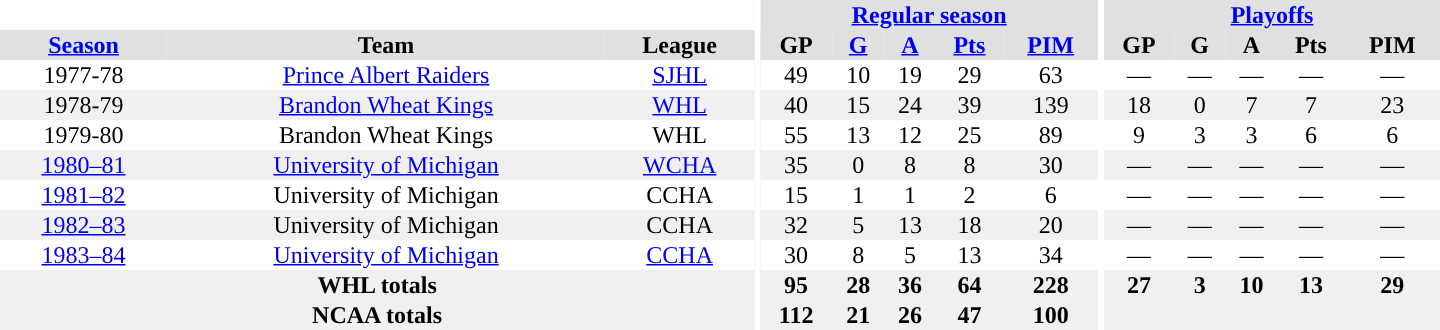<table border="0" cellpadding="1" cellspacing="0" style="text-align:center; width:60em">
<tr bgcolor="#e0e0e0">
<th colspan="3" bgcolor="#ffffff"></th>
<th rowspan="99" bgcolor="#ffffff"></th>
<th colspan="5"><a href='#'>Regular season</a></th>
<th rowspan="99" bgcolor="#ffffff"></th>
<th colspan="5"><a href='#'>Playoffs</a></th>
</tr>
<tr bgcolor="#e0e0e0">
<th><a href='#'>Season</a></th>
<th>Team</th>
<th>League</th>
<th>GP</th>
<th><a href='#'>G</a></th>
<th><a href='#'>A</a></th>
<th><a href='#'>Pts</a></th>
<th><a href='#'>PIM</a></th>
<th>GP</th>
<th>G</th>
<th>A</th>
<th>Pts</th>
<th>PIM</th>
</tr>
<tr>
<td>1977-78</td>
<td><a href='#'>Prince Albert Raiders</a></td>
<td><a href='#'>SJHL</a></td>
<td>49</td>
<td>10</td>
<td>19</td>
<td>29</td>
<td>63</td>
<td>—</td>
<td>—</td>
<td>—</td>
<td>—</td>
<td>—</td>
</tr>
<tr bgcolor="#f0f0f0">
<td>1978-79</td>
<td><a href='#'>Brandon Wheat Kings</a></td>
<td><a href='#'>WHL</a></td>
<td>40</td>
<td>15</td>
<td>24</td>
<td>39</td>
<td>139</td>
<td>18</td>
<td>0</td>
<td>7</td>
<td>7</td>
<td>23</td>
</tr>
<tr>
<td>1979-80</td>
<td>Brandon Wheat Kings</td>
<td>WHL</td>
<td>55</td>
<td>13</td>
<td>12</td>
<td>25</td>
<td>89</td>
<td>9</td>
<td>3</td>
<td>3</td>
<td>6</td>
<td>6</td>
</tr>
<tr bgcolor="#f0f0f0">
<td><a href='#'>1980–81</a></td>
<td><a href='#'>University of Michigan</a></td>
<td><a href='#'>WCHA</a></td>
<td>35</td>
<td>0</td>
<td>8</td>
<td>8</td>
<td>30</td>
<td>—</td>
<td>—</td>
<td>—</td>
<td>—</td>
<td>—</td>
</tr>
<tr>
</tr>
<tr>
<td><a href='#'>1981–82</a></td>
<td>University of Michigan</td>
<td>CCHA</td>
<td>15</td>
<td>1</td>
<td>1</td>
<td>2</td>
<td>6</td>
<td>—</td>
<td>—</td>
<td>—</td>
<td>—</td>
<td>—</td>
</tr>
<tr bgcolor="#f0f0f0">
<td><a href='#'>1982–83</a></td>
<td>University of Michigan</td>
<td>CCHA</td>
<td>32</td>
<td>5</td>
<td>13</td>
<td>18</td>
<td>20</td>
<td>—</td>
<td>—</td>
<td>—</td>
<td>—</td>
<td>—</td>
</tr>
<tr>
<td><a href='#'>1983–84</a></td>
<td><a href='#'>University of Michigan</a></td>
<td><a href='#'>CCHA</a></td>
<td>30</td>
<td>8</td>
<td>5</td>
<td>13</td>
<td>34</td>
<td>—</td>
<td>—</td>
<td>—</td>
<td>—</td>
<td>—</td>
</tr>
<tr bgcolor="#f0f0f0">
<th colspan="3">WHL totals</th>
<th>95</th>
<th>28</th>
<th>36</th>
<th>64</th>
<th>228</th>
<th>27</th>
<th>3</th>
<th>10</th>
<th>13</th>
<th>29</th>
</tr>
<tr bgcolor="#f0f0f0">
<th colspan="3">NCAA totals</th>
<th>112</th>
<th>21</th>
<th>26</th>
<th>47</th>
<th>100</th>
<th></th>
<th></th>
<th></th>
<th></th>
<th></th>
</tr>
</table>
